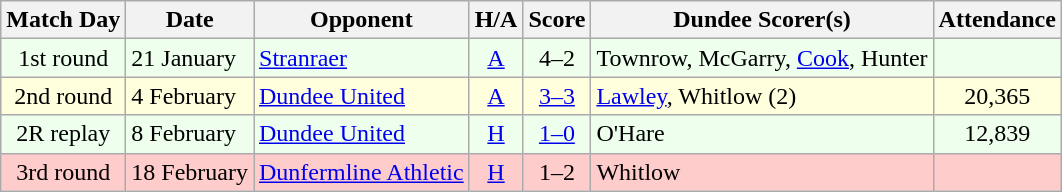<table class="wikitable" style="text-align:center">
<tr>
<th>Match Day</th>
<th>Date</th>
<th>Opponent</th>
<th>H/A</th>
<th>Score</th>
<th>Dundee Scorer(s)</th>
<th>Attendance</th>
</tr>
<tr bgcolor="#EEFFEE">
<td>1st round</td>
<td align="left">21 January</td>
<td align="left"><a href='#'>Stranraer</a></td>
<td><a href='#'>A</a></td>
<td>4–2</td>
<td align="left">Townrow, McGarry, <a href='#'>Cook</a>, Hunter</td>
<td></td>
</tr>
<tr bgcolor="#FFFFDD">
<td>2nd round</td>
<td align="left">4 February</td>
<td align="left"><a href='#'>Dundee United</a></td>
<td><a href='#'>A</a></td>
<td><a href='#'>3–3</a></td>
<td align="left"><a href='#'>Lawley</a>, Whitlow (2)</td>
<td>20,365</td>
</tr>
<tr bgcolor="#EEFFEE">
<td>2R replay</td>
<td align="left">8 February</td>
<td align="left"><a href='#'>Dundee United</a></td>
<td><a href='#'>H</a></td>
<td><a href='#'>1–0</a></td>
<td align="left">O'Hare</td>
<td>12,839</td>
</tr>
<tr bgcolor="#FFCCCC">
<td>3rd round</td>
<td align="left">18 February</td>
<td align="left"><a href='#'>Dunfermline Athletic</a></td>
<td><a href='#'>H</a></td>
<td>1–2</td>
<td align="left">Whitlow</td>
<td></td>
</tr>
</table>
